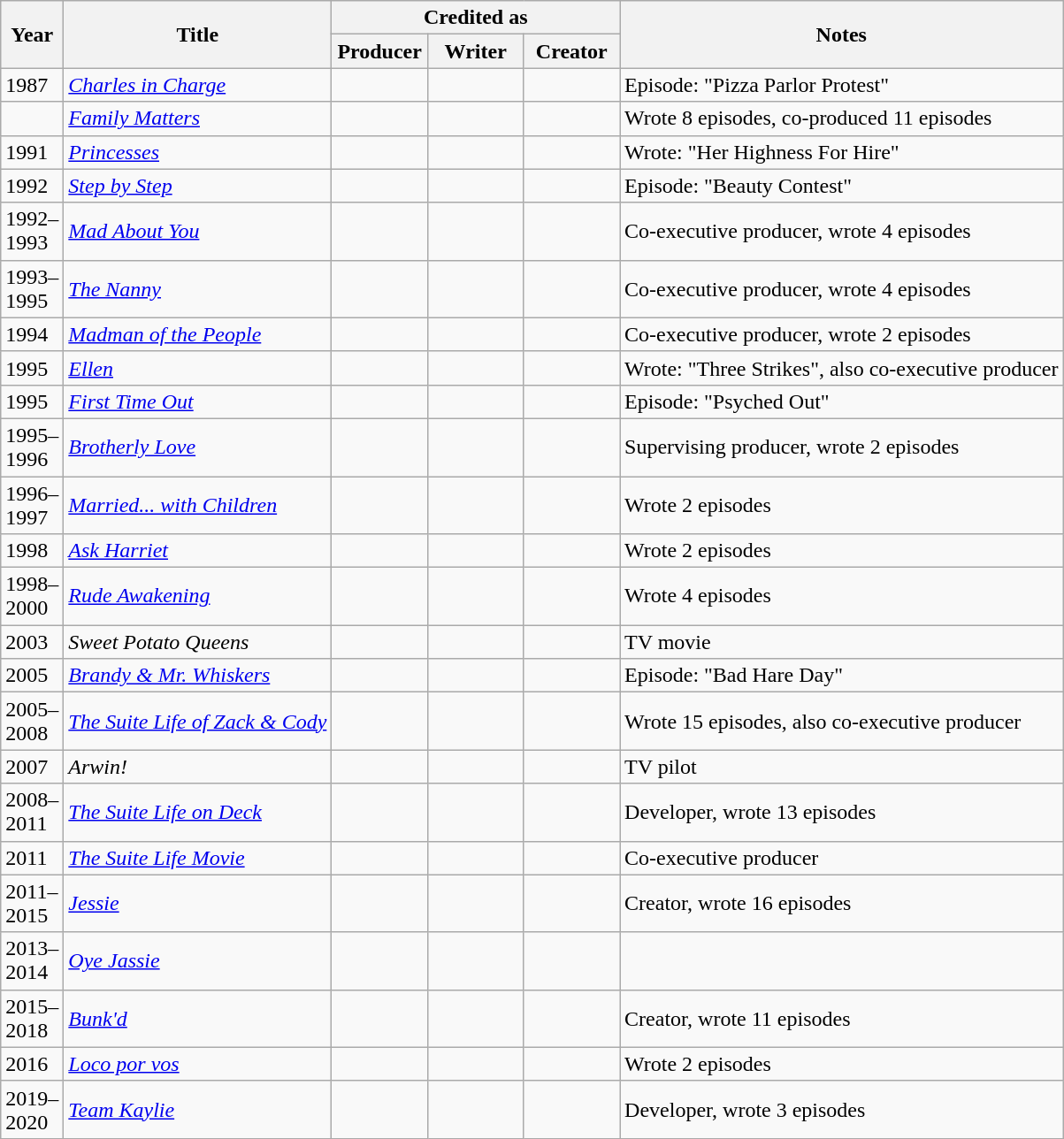<table class="wikitable plainrowheaders sortable">
<tr>
<th rowspan="2" style="width:33px;">Year</th>
<th rowspan="2">Title</th>
<th colspan="3">Credited as</th>
<th rowspan="2" class="unsortable">Notes</th>
</tr>
<tr>
<th width="65">Producer</th>
<th width="65">Writer</th>
<th width="65">Creator</th>
</tr>
<tr>
<td>1987</td>
<td><em><a href='#'>Charles in Charge</a></em></td>
<td></td>
<td></td>
<td></td>
<td>Episode: "Pizza Parlor Protest"</td>
</tr>
<tr>
<td></td>
<td><em><a href='#'>Family Matters</a></em></td>
<td></td>
<td></td>
<td></td>
<td>Wrote 8 episodes, co-produced 11 episodes</td>
</tr>
<tr>
<td>1991</td>
<td><em><a href='#'>Princesses</a></em></td>
<td></td>
<td></td>
<td></td>
<td>Wrote: "Her Highness For Hire"</td>
</tr>
<tr>
<td>1992</td>
<td><em><a href='#'>Step by Step</a></em></td>
<td></td>
<td></td>
<td></td>
<td>Episode: "Beauty Contest"</td>
</tr>
<tr>
<td>1992–1993</td>
<td><em><a href='#'>Mad About You</a></em></td>
<td></td>
<td></td>
<td></td>
<td>Co-executive producer, wrote 4 episodes</td>
</tr>
<tr>
<td>1993–1995</td>
<td><em><a href='#'>The Nanny</a></em></td>
<td></td>
<td></td>
<td></td>
<td>Co-executive producer, wrote 4 episodes</td>
</tr>
<tr>
<td>1994</td>
<td><em><a href='#'>Madman of the People</a></em></td>
<td></td>
<td></td>
<td></td>
<td>Co-executive producer, wrote 2 episodes</td>
</tr>
<tr>
<td>1995</td>
<td><em><a href='#'>Ellen</a></em></td>
<td></td>
<td></td>
<td></td>
<td>Wrote: "Three Strikes", also co-executive producer</td>
</tr>
<tr>
<td>1995</td>
<td><em><a href='#'>First Time Out</a></em></td>
<td></td>
<td></td>
<td></td>
<td>Episode: "Psyched Out"</td>
</tr>
<tr>
<td>1995–1996</td>
<td><em><a href='#'>Brotherly Love</a></em></td>
<td></td>
<td></td>
<td></td>
<td>Supervising producer, wrote 2 episodes</td>
</tr>
<tr>
<td>1996–1997</td>
<td><em><a href='#'>Married... with Children</a></em></td>
<td></td>
<td></td>
<td></td>
<td>Wrote 2 episodes</td>
</tr>
<tr>
<td>1998</td>
<td><em><a href='#'>Ask Harriet</a></em></td>
<td></td>
<td></td>
<td></td>
<td>Wrote 2 episodes</td>
</tr>
<tr>
<td>1998–2000</td>
<td><em><a href='#'>Rude Awakening</a></em></td>
<td></td>
<td></td>
<td></td>
<td>Wrote 4 episodes</td>
</tr>
<tr>
<td>2003</td>
<td><em>Sweet Potato Queens</em></td>
<td></td>
<td></td>
<td></td>
<td>TV movie</td>
</tr>
<tr>
<td>2005</td>
<td><em><a href='#'>Brandy & Mr. Whiskers</a></em></td>
<td></td>
<td></td>
<td></td>
<td>Episode: "Bad Hare Day"</td>
</tr>
<tr>
<td>2005–2008</td>
<td><em><a href='#'>The Suite Life of Zack & Cody</a></em></td>
<td></td>
<td></td>
<td></td>
<td>Wrote 15 episodes, also co-executive producer</td>
</tr>
<tr>
<td>2007</td>
<td><em>Arwin!</em></td>
<td></td>
<td></td>
<td></td>
<td>TV pilot</td>
</tr>
<tr>
<td>2008–2011</td>
<td><em><a href='#'>The Suite Life on Deck</a></em></td>
<td></td>
<td></td>
<td></td>
<td>Developer, wrote 13 episodes</td>
</tr>
<tr>
<td>2011</td>
<td><em><a href='#'>The Suite Life Movie</a></em></td>
<td></td>
<td></td>
<td></td>
<td>Co-executive producer</td>
</tr>
<tr>
<td>2011–2015</td>
<td><em><a href='#'>Jessie</a></em></td>
<td></td>
<td></td>
<td></td>
<td>Creator, wrote 16 episodes</td>
</tr>
<tr>
<td>2013–2014</td>
<td><em><a href='#'>Oye Jassie</a></em></td>
<td></td>
<td></td>
<td></td>
<td></td>
</tr>
<tr>
<td>2015–2018</td>
<td><em><a href='#'>Bunk'd</a></em></td>
<td></td>
<td></td>
<td></td>
<td>Creator, wrote 11 episodes</td>
</tr>
<tr>
<td>2016</td>
<td><em><a href='#'>Loco por vos</a></em></td>
<td></td>
<td></td>
<td></td>
<td>Wrote 2 episodes</td>
</tr>
<tr>
<td>2019–2020</td>
<td><em><a href='#'>Team Kaylie</a></em></td>
<td></td>
<td></td>
<td></td>
<td>Developer, wrote 3 episodes</td>
</tr>
</table>
